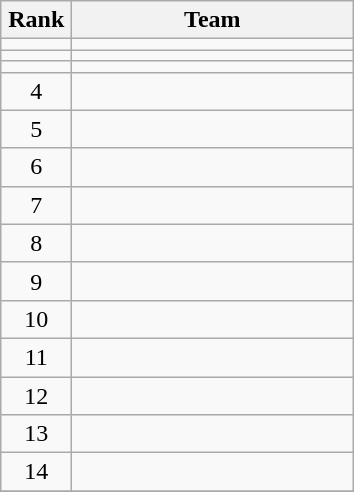<table class="wikitable" style="text-align: center;">
<tr>
<th width=40>Rank</th>
<th width=180>Team</th>
</tr>
<tr align=center>
<td></td>
<td style="text-align:left;"></td>
</tr>
<tr align=center>
<td></td>
<td style="text-align:left;"></td>
</tr>
<tr align=center>
<td></td>
<td style="text-align:left;"></td>
</tr>
<tr align=center>
<td>4</td>
<td style="text-align:left;"></td>
</tr>
<tr align=center>
<td>5</td>
<td style="text-align:left;"></td>
</tr>
<tr align=center>
<td>6</td>
<td style="text-align:left;"></td>
</tr>
<tr align=center>
<td>7</td>
<td style="text-align:left;"></td>
</tr>
<tr align=center>
<td>8</td>
<td style="text-align:left;"></td>
</tr>
<tr align=center>
<td>9</td>
<td style="text-align:left;"></td>
</tr>
<tr align=center>
<td>10</td>
<td style="text-align:left;"></td>
</tr>
<tr align=center>
<td>11</td>
<td style="text-align:left;"></td>
</tr>
<tr align=center>
<td>12</td>
<td style="text-align:left;"></td>
</tr>
<tr align=center>
<td>13</td>
<td style="text-align:left;"></td>
</tr>
<tr align=center>
<td>14</td>
<td style="text-align:left;"></td>
</tr>
<tr>
</tr>
</table>
